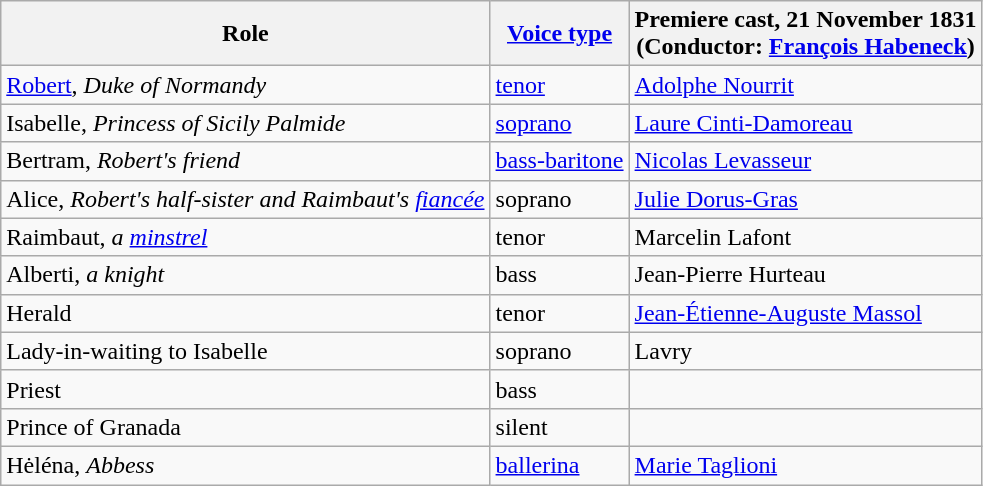<table class="wikitable">
<tr>
<th>Role</th>
<th><a href='#'>Voice type</a></th>
<th>Premiere cast, 21 November 1831<br>(Conductor: <a href='#'>François Habeneck</a>)</th>
</tr>
<tr>
<td><a href='#'>Robert</a>, <em>Duke of Normandy</em></td>
<td><a href='#'>tenor</a></td>
<td><a href='#'>Adolphe Nourrit</a></td>
</tr>
<tr>
<td>Isabelle, <em>Princess of Sicily Palmide</em></td>
<td><a href='#'>soprano</a></td>
<td><a href='#'>Laure Cinti-Damoreau</a></td>
</tr>
<tr>
<td>Bertram, <em>Robert's friend</em></td>
<td><a href='#'>bass-baritone</a></td>
<td><a href='#'>Nicolas Levasseur</a></td>
</tr>
<tr>
<td>Alice, <em>Robert's half-sister and Raimbaut's <a href='#'>fiancée</a></em></td>
<td>soprano</td>
<td><a href='#'>Julie Dorus-Gras</a></td>
</tr>
<tr>
<td>Raimbaut, <em>a <a href='#'>minstrel</a></em></td>
<td>tenor</td>
<td>Marcelin Lafont</td>
</tr>
<tr>
<td>Alberti, <em>a knight</em></td>
<td>bass</td>
<td>Jean-Pierre Hurteau</td>
</tr>
<tr>
<td>Herald</td>
<td>tenor</td>
<td><a href='#'>Jean-Étienne-Auguste Massol</a></td>
</tr>
<tr>
<td>Lady-in-waiting to Isabelle</td>
<td>soprano</td>
<td>Lavry</td>
</tr>
<tr>
<td>Priest</td>
<td>bass</td>
<td></td>
</tr>
<tr>
<td>Prince of Granada</td>
<td>silent</td>
<td></td>
</tr>
<tr>
<td>Hėléna, <em>Abbess</em></td>
<td><a href='#'>ballerina</a></td>
<td><a href='#'>Marie Taglioni</a></td>
</tr>
</table>
